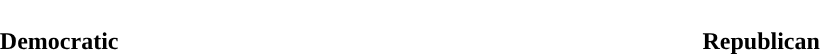<table style="width:70%; text-align:center">
<tr style="color:white">
<td style="background:"><strong>164</strong></td>
<td style="background:"><strong>1</strong></td>
<td style="background:"><strong>270</strong></td>
</tr>
<tr>
<td><span><strong>Democratic</strong></span></td>
<td></td>
<td><span><strong>Republican</strong></span></td>
</tr>
</table>
